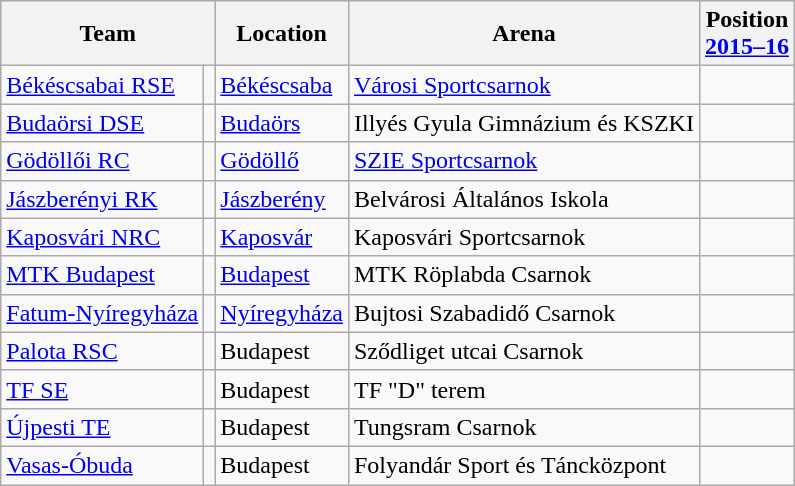<table class="wikitable sortable" style="text-align: left;">
<tr>
<th colspan="2">Team</th>
<th>Location</th>
<th>Arena</th>
<th>Position<br><a href='#'>2015–16</a></th>
</tr>
<tr>
<td><a href='#'>Békéscsabai RSE</a></td>
<td></td>
<td><a href='#'>Békéscsaba</a></td>
<td><a href='#'>Városi Sportcsarnok</a></td>
<td></td>
</tr>
<tr>
<td><a href='#'>Budaörsi DSE</a></td>
<td></td>
<td><a href='#'>Budaörs</a></td>
<td>Illyés Gyula Gimnázium és KSZKI</td>
<td></td>
</tr>
<tr>
<td><a href='#'>Gödöllői RC</a></td>
<td></td>
<td><a href='#'>Gödöllő</a></td>
<td><a href='#'>SZIE Sportcsarnok</a></td>
<td></td>
</tr>
<tr>
<td><a href='#'>Jászberényi RK</a></td>
<td></td>
<td><a href='#'>Jászberény</a></td>
<td>Belvárosi Általános Iskola</td>
<td></td>
</tr>
<tr>
<td><a href='#'>Kaposvári NRC</a></td>
<td></td>
<td><a href='#'>Kaposvár</a></td>
<td>Kaposvári Sportcsarnok</td>
<td></td>
</tr>
<tr>
<td><a href='#'>MTK Budapest</a></td>
<td></td>
<td><a href='#'>Budapest</a></td>
<td>MTK Röplabda Csarnok</td>
<td></td>
</tr>
<tr>
<td><a href='#'>Fatum-Nyíregyháza</a></td>
<td></td>
<td><a href='#'>Nyíregyháza</a></td>
<td>Bujtosi Szabadidő Csarnok</td>
<td></td>
</tr>
<tr>
<td><a href='#'>Palota RSC</a></td>
<td></td>
<td>Budapest</td>
<td>Sződliget utcai Csarnok</td>
<td></td>
</tr>
<tr>
<td><a href='#'>TF SE</a></td>
<td></td>
<td>Budapest</td>
<td>TF "D" terem</td>
<td></td>
</tr>
<tr>
<td><a href='#'>Újpesti TE</a></td>
<td></td>
<td>Budapest</td>
<td>Tungsram Csarnok</td>
<td></td>
</tr>
<tr>
<td><a href='#'>Vasas-Óbuda</a></td>
<td></td>
<td>Budapest</td>
<td>Folyandár Sport és Táncközpont</td>
<td></td>
</tr>
</table>
